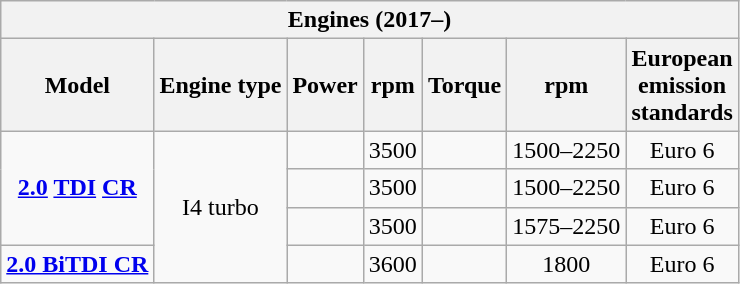<table class="wikitable" style="text-align:center;" cellpadding="0">
<tr>
<th colspan="7">Engines (2017–)</th>
</tr>
<tr>
<th>Model</th>
<th>Engine type</th>
<th>Power</th>
<th>rpm</th>
<th>Torque</th>
<th>rpm</th>
<th>European<br>emission<br>standards</th>
</tr>
<tr>
<td rowspan="3"><strong><a href='#'>2.0</a> <a href='#'>TDI</a> <a href='#'>CR</a></strong></td>
<td rowspan="4"> I4 turbo</td>
<td></td>
<td>3500</td>
<td></td>
<td>1500–2250</td>
<td>Euro 6</td>
</tr>
<tr>
<td></td>
<td>3500</td>
<td></td>
<td>1500–2250</td>
<td>Euro 6</td>
</tr>
<tr>
<td></td>
<td>3500</td>
<td></td>
<td>1575–2250</td>
<td>Euro 6</td>
</tr>
<tr>
<td><strong><a href='#'>2.0 BiTDI CR</a></strong></td>
<td></td>
<td>3600</td>
<td></td>
<td>1800</td>
<td>Euro 6</td>
</tr>
</table>
